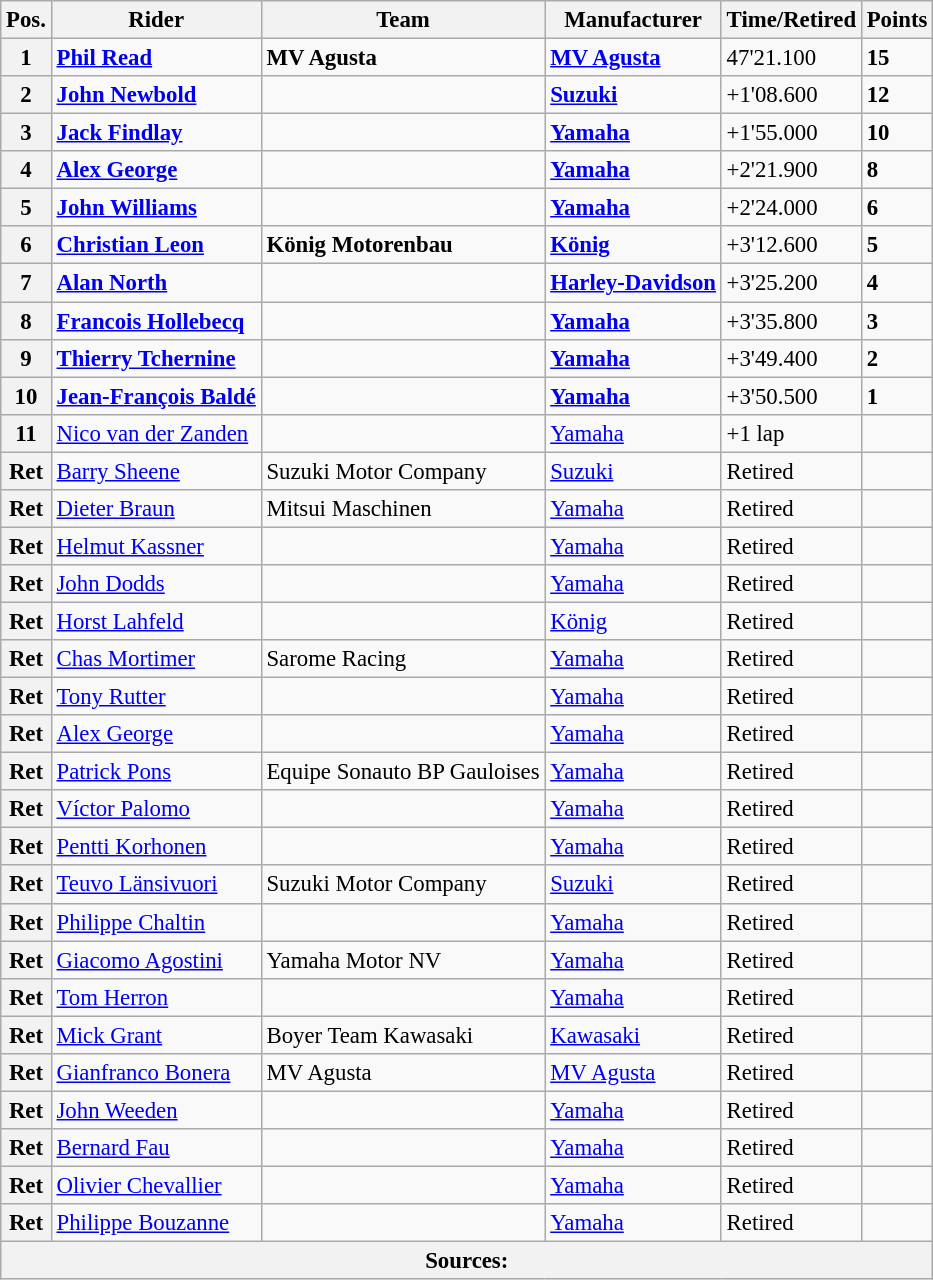<table class="wikitable" style="font-size: 95%;">
<tr>
<th>Pos.</th>
<th>Rider</th>
<th>Team</th>
<th>Manufacturer</th>
<th>Time/Retired</th>
<th>Points</th>
</tr>
<tr>
<th>1</th>
<td> <strong><a href='#'>Phil Read</a></strong></td>
<td><strong>MV Agusta</strong></td>
<td><strong><a href='#'>MV Agusta</a></strong></td>
<td>47'21.100</td>
<td><strong>15</strong></td>
</tr>
<tr>
<th>2</th>
<td> <strong><a href='#'>John Newbold</a></strong></td>
<td></td>
<td><strong><a href='#'>Suzuki</a></strong></td>
<td>+1'08.600</td>
<td><strong>12</strong></td>
</tr>
<tr>
<th>3</th>
<td> <strong><a href='#'>Jack Findlay</a></strong></td>
<td></td>
<td><strong><a href='#'>Yamaha</a></strong></td>
<td>+1'55.000</td>
<td><strong>10</strong></td>
</tr>
<tr>
<th>4</th>
<td> <strong><a href='#'>Alex George</a></strong></td>
<td></td>
<td><strong><a href='#'>Yamaha</a></strong></td>
<td>+2'21.900</td>
<td><strong>8</strong></td>
</tr>
<tr>
<th>5</th>
<td> <strong><a href='#'>John Williams</a></strong></td>
<td></td>
<td><strong><a href='#'>Yamaha</a></strong></td>
<td>+2'24.000</td>
<td><strong>6</strong></td>
</tr>
<tr>
<th>6</th>
<td> <strong><a href='#'>Christian Leon</a></strong></td>
<td><strong>König Motorenbau</strong></td>
<td><strong><a href='#'>König</a></strong></td>
<td>+3'12.600</td>
<td><strong>5</strong></td>
</tr>
<tr>
<th>7</th>
<td> <strong><a href='#'>Alan North</a></strong></td>
<td></td>
<td><strong><a href='#'>Harley-Davidson</a></strong></td>
<td>+3'25.200</td>
<td><strong>4</strong></td>
</tr>
<tr>
<th>8</th>
<td> <strong><a href='#'>Francois Hollebecq</a></strong></td>
<td></td>
<td><strong><a href='#'>Yamaha</a></strong></td>
<td>+3'35.800</td>
<td><strong>3</strong></td>
</tr>
<tr>
<th>9</th>
<td> <strong><a href='#'>Thierry Tchernine</a></strong></td>
<td></td>
<td><strong><a href='#'>Yamaha</a></strong></td>
<td>+3'49.400</td>
<td><strong>2</strong></td>
</tr>
<tr>
<th>10</th>
<td> <strong><a href='#'>Jean-François Baldé</a></strong></td>
<td></td>
<td><strong><a href='#'>Yamaha</a></strong></td>
<td>+3'50.500</td>
<td><strong>1</strong></td>
</tr>
<tr>
<th>11</th>
<td> <a href='#'>Nico van der Zanden</a></td>
<td></td>
<td><a href='#'>Yamaha</a></td>
<td>+1 lap</td>
<td></td>
</tr>
<tr>
<th>Ret</th>
<td> <a href='#'>Barry Sheene</a></td>
<td>Suzuki Motor Company</td>
<td><a href='#'>Suzuki</a></td>
<td>Retired</td>
<td></td>
</tr>
<tr>
<th>Ret</th>
<td> <a href='#'>Dieter Braun</a></td>
<td>Mitsui Maschinen</td>
<td><a href='#'>Yamaha</a></td>
<td>Retired</td>
<td></td>
</tr>
<tr>
<th>Ret</th>
<td> <a href='#'>Helmut Kassner</a></td>
<td></td>
<td><a href='#'>Yamaha</a></td>
<td>Retired</td>
<td></td>
</tr>
<tr>
<th>Ret</th>
<td> <a href='#'>John Dodds</a></td>
<td></td>
<td><a href='#'>Yamaha</a></td>
<td>Retired</td>
<td></td>
</tr>
<tr>
<th>Ret</th>
<td> <a href='#'>Horst Lahfeld</a></td>
<td></td>
<td><a href='#'>König</a></td>
<td>Retired</td>
<td></td>
</tr>
<tr>
<th>Ret</th>
<td> <a href='#'>Chas Mortimer</a></td>
<td>Sarome Racing</td>
<td><a href='#'>Yamaha</a></td>
<td>Retired</td>
<td></td>
</tr>
<tr>
<th>Ret</th>
<td> <a href='#'>Tony Rutter</a></td>
<td></td>
<td><a href='#'>Yamaha</a></td>
<td>Retired</td>
<td></td>
</tr>
<tr>
<th>Ret</th>
<td> <a href='#'>Alex George</a></td>
<td></td>
<td><a href='#'>Yamaha</a></td>
<td>Retired</td>
<td></td>
</tr>
<tr>
<th>Ret</th>
<td> <a href='#'>Patrick Pons</a></td>
<td>Equipe Sonauto BP Gauloises</td>
<td><a href='#'>Yamaha</a></td>
<td>Retired</td>
<td></td>
</tr>
<tr>
<th>Ret</th>
<td> <a href='#'>Víctor Palomo</a></td>
<td></td>
<td><a href='#'>Yamaha</a></td>
<td>Retired</td>
<td></td>
</tr>
<tr>
<th>Ret</th>
<td> <a href='#'>Pentti Korhonen</a></td>
<td></td>
<td><a href='#'>Yamaha</a></td>
<td>Retired</td>
<td></td>
</tr>
<tr>
<th>Ret</th>
<td> <a href='#'>Teuvo Länsivuori</a></td>
<td>Suzuki Motor Company</td>
<td><a href='#'>Suzuki</a></td>
<td>Retired</td>
<td></td>
</tr>
<tr>
<th>Ret</th>
<td> <a href='#'>Philippe Chaltin</a></td>
<td></td>
<td><a href='#'>Yamaha</a></td>
<td>Retired</td>
<td></td>
</tr>
<tr>
<th>Ret</th>
<td> <a href='#'>Giacomo Agostini</a></td>
<td>Yamaha Motor NV</td>
<td><a href='#'>Yamaha</a></td>
<td>Retired</td>
<td></td>
</tr>
<tr>
<th>Ret</th>
<td> <a href='#'>Tom Herron</a></td>
<td></td>
<td><a href='#'>Yamaha</a></td>
<td>Retired</td>
<td></td>
</tr>
<tr>
<th>Ret</th>
<td> <a href='#'>Mick Grant</a></td>
<td>Boyer Team Kawasaki</td>
<td><a href='#'>Kawasaki</a></td>
<td>Retired</td>
<td></td>
</tr>
<tr>
<th>Ret</th>
<td> <a href='#'>Gianfranco Bonera</a></td>
<td>MV Agusta</td>
<td><a href='#'>MV Agusta</a></td>
<td>Retired</td>
<td></td>
</tr>
<tr>
<th>Ret</th>
<td> <a href='#'>John Weeden</a></td>
<td></td>
<td><a href='#'>Yamaha</a></td>
<td>Retired</td>
<td></td>
</tr>
<tr>
<th>Ret</th>
<td> <a href='#'>Bernard Fau</a></td>
<td></td>
<td><a href='#'>Yamaha</a></td>
<td>Retired</td>
<td></td>
</tr>
<tr>
<th>Ret</th>
<td> <a href='#'>Olivier Chevallier</a></td>
<td></td>
<td><a href='#'>Yamaha</a></td>
<td>Retired</td>
<td></td>
</tr>
<tr>
<th>Ret</th>
<td> <a href='#'>Philippe Bouzanne</a></td>
<td></td>
<td><a href='#'>Yamaha</a></td>
<td>Retired</td>
<td></td>
</tr>
<tr>
<th colspan=9>Sources: </th>
</tr>
</table>
